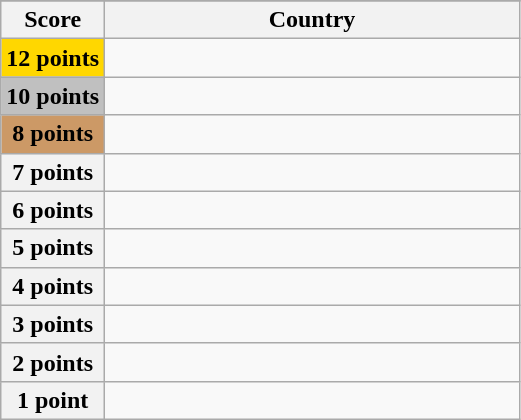<table class="wikitable">
<tr>
</tr>
<tr>
<th scope="col" width="20%">Score</th>
<th scope="col">Country</th>
</tr>
<tr>
<th scope="row" style="background:gold">12 points</th>
<td></td>
</tr>
<tr>
<th scope="row" style="background:silver">10 points</th>
<td></td>
</tr>
<tr>
<th scope="row" style="background:#CC9966">8 points</th>
<td></td>
</tr>
<tr>
<th scope="row">7 points</th>
<td></td>
</tr>
<tr>
<th scope="row">6 points</th>
<td></td>
</tr>
<tr>
<th scope="row">5 points</th>
<td></td>
</tr>
<tr>
<th scope="row">4 points</th>
<td></td>
</tr>
<tr>
<th scope="row">3 points</th>
<td></td>
</tr>
<tr>
<th scope="row">2 points</th>
<td></td>
</tr>
<tr>
<th scope="row">1 point</th>
<td></td>
</tr>
</table>
